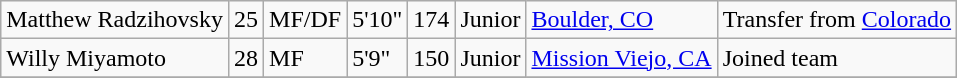<table class="wikitable sortable" border="1">
<tr>
<td>Matthew Radzihovsky</td>
<td>25</td>
<td>MF/DF</td>
<td>5'10"</td>
<td>174</td>
<td>Junior</td>
<td><a href='#'>Boulder, CO</a></td>
<td>Transfer from <a href='#'>Colorado</a></td>
</tr>
<tr>
<td>Willy Miyamoto</td>
<td>28</td>
<td>MF</td>
<td>5'9"</td>
<td>150</td>
<td>Junior</td>
<td><a href='#'>Mission Viejo, CA</a></td>
<td>Joined team</td>
</tr>
<tr>
</tr>
</table>
